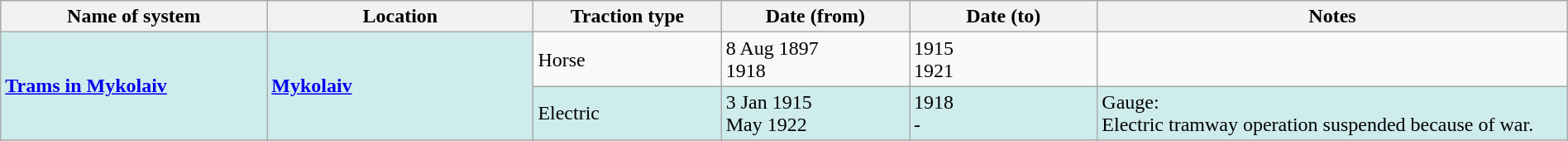<table class="wikitable" style="width:100%;">
<tr>
<th style="width:17%;">Name of system</th>
<th style="width:17%;">Location</th>
<th style="width:12%;">Traction type</th>
<th style="width:12%;">Date (from)</th>
<th style="width:12%;">Date (to)</th>
<th style="width:30%;">Notes</th>
</tr>
<tr>
<td style="background:#CFECEC" rowspan="2"><strong><a href='#'>Trams in Mykolaiv</a></strong></td>
<td style="background:#CFECEC" rowspan="2"><strong><a href='#'>Mykolaiv</a></strong></td>
<td>Horse</td>
<td>8 Aug 1897<br>1918</td>
<td>1915<br>1921</td>
<td> </td>
</tr>
<tr>
<td style="background:#CFECEC">Electric</td>
<td style="background:#CFECEC">3 Jan 1915<br>May 1922</td>
<td style="background:#CFECEC">1918<br>-</td>
<td style="background:#CFECEC">Gauge: <br>Electric tramway operation suspended because of war.</td>
</tr>
</table>
